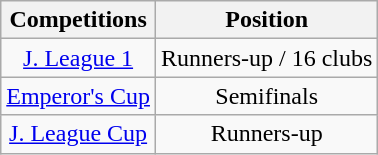<table class="wikitable" style="text-align:center;">
<tr>
<th>Competitions</th>
<th>Position</th>
</tr>
<tr>
<td><a href='#'>J. League 1</a></td>
<td>Runners-up / 16 clubs</td>
</tr>
<tr>
<td><a href='#'>Emperor's Cup</a></td>
<td>Semifinals</td>
</tr>
<tr>
<td><a href='#'>J. League Cup</a></td>
<td>Runners-up</td>
</tr>
</table>
